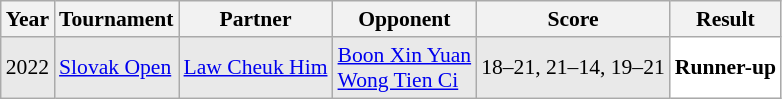<table class="sortable wikitable" style="font-size: 90%;">
<tr>
<th>Year</th>
<th>Tournament</th>
<th>Partner</th>
<th>Opponent</th>
<th>Score</th>
<th>Result</th>
</tr>
<tr style="background:#E9E9E9">
<td align="center">2022</td>
<td align="left"><a href='#'>Slovak Open</a></td>
<td align="left"> <a href='#'>Law Cheuk Him</a></td>
<td align="left"> <a href='#'>Boon Xin Yuan</a><br> <a href='#'>Wong Tien Ci</a></td>
<td align="left">18–21, 21–14, 19–21</td>
<td style="text-align:left; background:white"> <strong>Runner-up</strong></td>
</tr>
</table>
